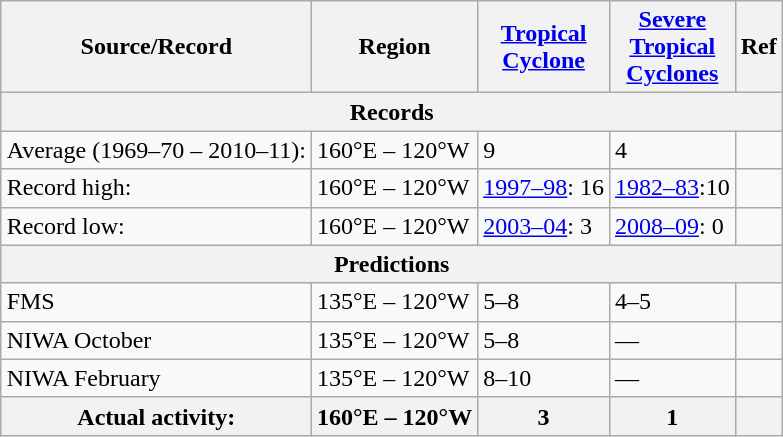<table class="wikitable" style="float:right">
<tr>
<th>Source/Record</th>
<th>Region</th>
<th><a href='#'>Tropical<br>Cyclone</a></th>
<th><a href='#'>Severe<br>Tropical<br>Cyclones</a></th>
<th>Ref</th>
</tr>
<tr>
<th colspan=5>Records</th>
</tr>
<tr>
<td>Average (1969–70 – 2010–11):</td>
<td>160°E – 120°W</td>
<td>9</td>
<td>4</td>
<td></td>
</tr>
<tr>
<td>Record high:</td>
<td>160°E – 120°W</td>
<td><a href='#'>1997–98</a>: 16</td>
<td><a href='#'>1982–83</a>:10</td>
<td></td>
</tr>
<tr>
<td>Record low:</td>
<td>160°E – 120°W</td>
<td><a href='#'>2003–04</a>: 3</td>
<td><a href='#'>2008–09</a>: 0</td>
<td></td>
</tr>
<tr>
<th colspan=5>Predictions</th>
</tr>
<tr>
<td>FMS</td>
<td>135°E – 120°W</td>
<td>5–8</td>
<td>4–5</td>
<td></td>
</tr>
<tr>
<td>NIWA October</td>
<td>135°E – 120°W</td>
<td>5–8</td>
<td>—</td>
<td></td>
</tr>
<tr>
<td>NIWA February</td>
<td>135°E – 120°W</td>
<td>8–10</td>
<td>—</td>
<td></td>
</tr>
<tr>
<th>Actual activity:</th>
<th>160°E – 120°W</th>
<th>3</th>
<th>1</th>
<th></th>
</tr>
</table>
